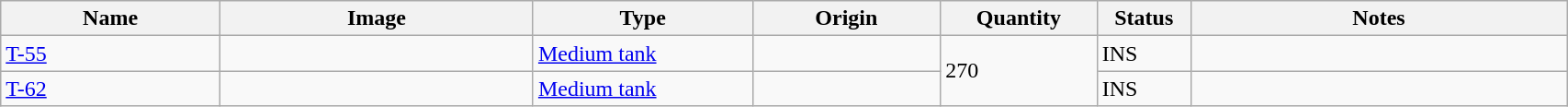<table class="wikitable" style="width:90%;">
<tr>
<th width=14%>Name</th>
<th width=20%>Image</th>
<th width=14%>Type</th>
<th width=12%>Origin</th>
<th width=10%>Quantity</th>
<th width=06%>Status</th>
<th width=24%>Notes</th>
</tr>
<tr>
<td><a href='#'>T-55</a></td>
<td></td>
<td><a href='#'>Medium tank</a></td>
<td></td>
<td rowspan="2">270</td>
<td>INS</td>
<td></td>
</tr>
<tr>
<td><a href='#'>T-62</a></td>
<td></td>
<td><a href='#'>Medium tank</a></td>
<td></td>
<td>INS</td>
<td></td>
</tr>
</table>
